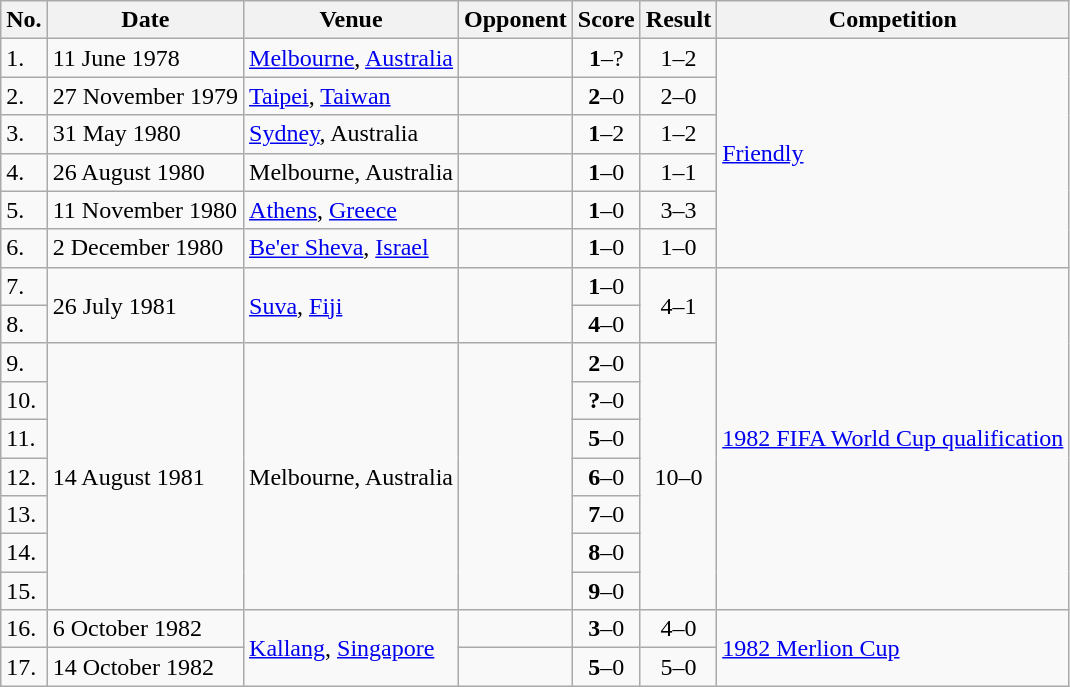<table class="wikitable">
<tr>
<th>No.</th>
<th>Date</th>
<th>Venue</th>
<th>Opponent</th>
<th>Score</th>
<th>Result</th>
<th>Competition</th>
</tr>
<tr>
<td>1.</td>
<td>11 June 1978</td>
<td><a href='#'>Melbourne</a>, <a href='#'>Australia</a></td>
<td></td>
<td align=center><strong>1</strong>–?</td>
<td align=center>1–2</td>
<td rowspan=6><a href='#'>Friendly</a></td>
</tr>
<tr>
<td>2.</td>
<td>27 November 1979</td>
<td><a href='#'>Taipei</a>, <a href='#'>Taiwan</a></td>
<td></td>
<td align=center><strong>2</strong>–0</td>
<td align=center>2–0</td>
</tr>
<tr>
<td>3.</td>
<td>31 May 1980</td>
<td><a href='#'>Sydney</a>, Australia</td>
<td></td>
<td align=center><strong>1</strong>–2</td>
<td align=center>1–2</td>
</tr>
<tr>
<td>4.</td>
<td>26 August 1980</td>
<td>Melbourne, Australia</td>
<td></td>
<td align=center><strong>1</strong>–0</td>
<td align=center>1–1</td>
</tr>
<tr>
<td>5.</td>
<td>11 November 1980</td>
<td><a href='#'>Athens</a>, <a href='#'>Greece</a></td>
<td></td>
<td align=center><strong>1</strong>–0</td>
<td align=center>3–3</td>
</tr>
<tr>
<td>6.</td>
<td>2 December 1980</td>
<td><a href='#'>Be'er Sheva</a>, <a href='#'>Israel</a></td>
<td></td>
<td align=center><strong>1</strong>–0</td>
<td align=center>1–0</td>
</tr>
<tr>
<td>7.</td>
<td rowspan=2>26 July 1981</td>
<td rowspan=2><a href='#'>Suva</a>, <a href='#'>Fiji</a></td>
<td rowspan=2></td>
<td align=center><strong>1</strong>–0</td>
<td rowspan=2 align=center>4–1</td>
<td rowspan=9><a href='#'>1982 FIFA World Cup qualification</a></td>
</tr>
<tr>
<td>8.</td>
<td align=center><strong>4</strong>–0</td>
</tr>
<tr>
<td>9.</td>
<td rowspan=7>14 August 1981</td>
<td rowspan=7>Melbourne, Australia</td>
<td rowspan=7></td>
<td align=center><strong>2</strong>–0</td>
<td rowspan=7 align=center>10–0</td>
</tr>
<tr>
<td>10.</td>
<td align=center><strong>?</strong>–0</td>
</tr>
<tr>
<td>11.</td>
<td align=center><strong>5</strong>–0</td>
</tr>
<tr>
<td>12.</td>
<td align=center><strong>6</strong>–0</td>
</tr>
<tr>
<td>13.</td>
<td align=center><strong>7</strong>–0</td>
</tr>
<tr>
<td>14.</td>
<td align=center><strong>8</strong>–0</td>
</tr>
<tr>
<td>15.</td>
<td align=center><strong>9</strong>–0</td>
</tr>
<tr>
<td>16.</td>
<td>6 October 1982</td>
<td rowspan=2><a href='#'>Kallang</a>, <a href='#'>Singapore</a></td>
<td></td>
<td align=center><strong>3</strong>–0</td>
<td align=center>4–0</td>
<td rowspan=2><a href='#'>1982 Merlion Cup</a></td>
</tr>
<tr>
<td>17.</td>
<td>14 October 1982</td>
<td></td>
<td align=center><strong>5</strong>–0</td>
<td align=center>5–0</td>
</tr>
</table>
